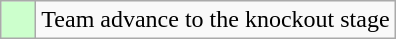<table class="wikitable">
<tr>
<td style="background:#ccffcc;">    </td>
<td>Team advance to the knockout stage</td>
</tr>
</table>
